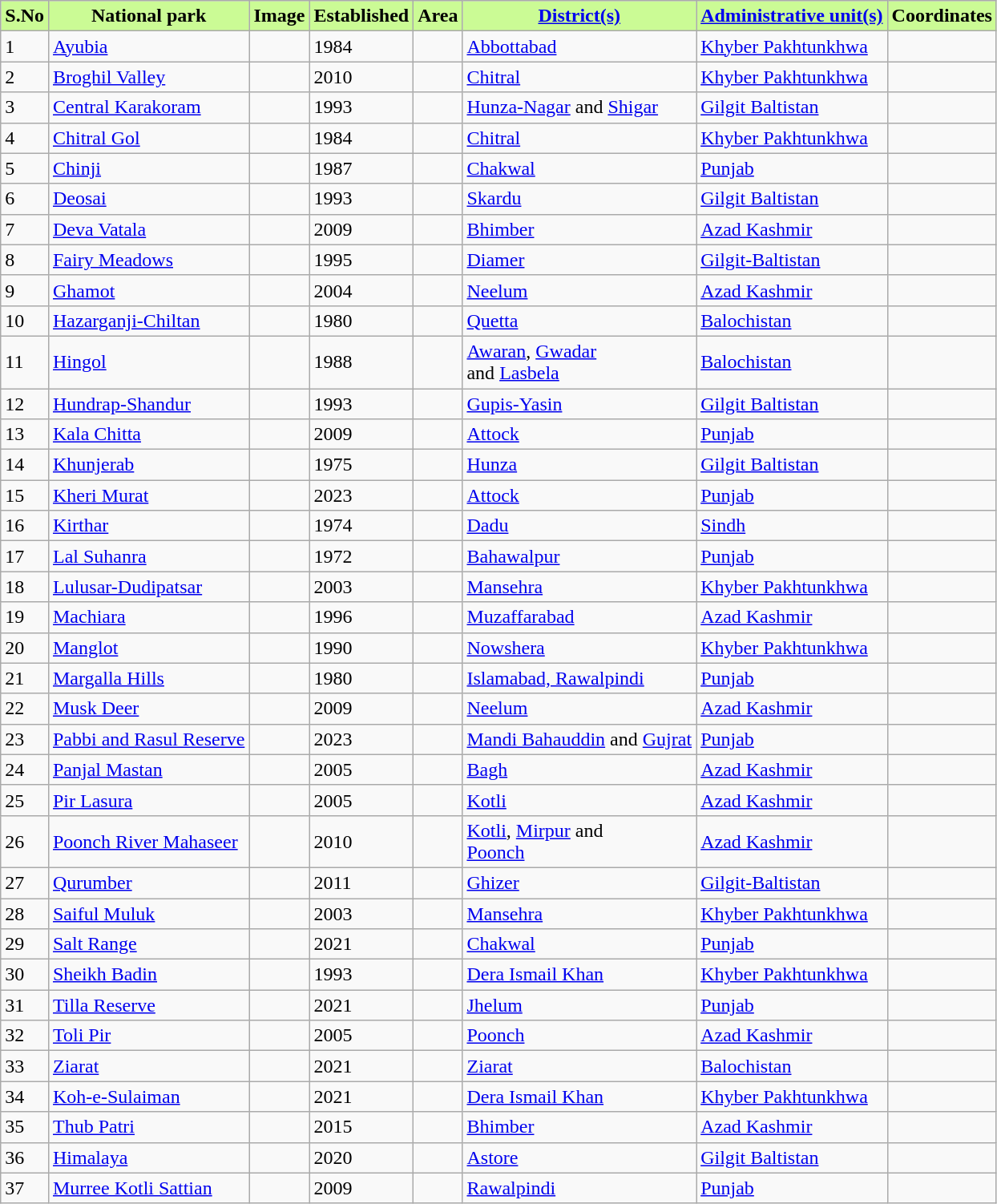<table class="sortable wikitable">
<tr>
<th style="background: #cbfb95;">S.No</th>
<th style="background: #cbfb95;">National park</th>
<th style="background: #cbfb95;">Image</th>
<th style="background: #cbfb95;">Established</th>
<th style="background: #cbfb95;">Area</th>
<th style="background: #cbfb95;" class="unsortable"><a href='#'>District(s)</a></th>
<th style="background: #cbfb95;"><a href='#'>Administrative unit(s)</a></th>
<th style="background: #cbfb95;" class="unsortable">Coordinates</th>
</tr>
<tr>
<td>1</td>
<td><a href='#'>Ayubia</a></td>
<td></td>
<td>1984</td>
<td style="text-align: right;"></td>
<td><a href='#'>Abbottabad</a></td>
<td><a href='#'>Khyber Pakhtunkhwa</a></td>
<td><small></small></td>
</tr>
<tr>
<td>2</td>
<td><a href='#'>Broghil Valley</a></td>
<td></td>
<td>2010</td>
<td style="text-align: right;"></td>
<td><a href='#'>Chitral</a></td>
<td><a href='#'>Khyber Pakhtunkhwa</a></td>
<td><small></small></td>
</tr>
<tr>
<td>3</td>
<td><a href='#'>Central Karakoram</a></td>
<td></td>
<td>1993</td>
<td style="text-align: right;"></td>
<td><a href='#'>Hunza-Nagar</a> and <a href='#'>Shigar</a></td>
<td><a href='#'>Gilgit Baltistan</a></td>
<td><small></small></td>
</tr>
<tr>
<td>4</td>
<td><a href='#'>Chitral Gol</a></td>
<td></td>
<td>1984</td>
<td style="text-align: right;"></td>
<td><a href='#'>Chitral</a></td>
<td><a href='#'>Khyber Pakhtunkhwa</a></td>
<td><small></small></td>
</tr>
<tr>
<td>5</td>
<td><a href='#'>Chinji</a></td>
<td></td>
<td>1987</td>
<td style="text-align: right;"></td>
<td><a href='#'>Chakwal</a></td>
<td><a href='#'>Punjab</a></td>
<td><small></small></td>
</tr>
<tr>
<td>6</td>
<td><a href='#'>Deosai</a></td>
<td></td>
<td>1993</td>
<td style="text-align: right;"></td>
<td><a href='#'>Skardu</a></td>
<td><a href='#'>Gilgit Baltistan</a></td>
<td><small></small></td>
</tr>
<tr>
<td>7</td>
<td><a href='#'>Deva Vatala</a></td>
<td></td>
<td>2009</td>
<td style="text-align: right;"></td>
<td><a href='#'>Bhimber</a></td>
<td><a href='#'>Azad Kashmir</a></td>
<td><small></small></td>
</tr>
<tr>
<td>8</td>
<td><a href='#'>Fairy Meadows</a></td>
<td></td>
<td>1995</td>
<td style="text-align: right;"></td>
<td><a href='#'>Diamer</a></td>
<td><a href='#'>Gilgit-Baltistan</a></td>
<td><small></small></td>
</tr>
<tr>
<td>9</td>
<td><a href='#'>Ghamot</a></td>
<td></td>
<td>2004</td>
<td style="text-align: right;"></td>
<td><a href='#'>Neelum</a></td>
<td><a href='#'>Azad Kashmir</a></td>
<td><small></small></td>
</tr>
<tr>
<td>10</td>
<td><a href='#'>Hazarganji-Chiltan</a></td>
<td></td>
<td>1980</td>
<td style="text-align: right;"></td>
<td><a href='#'>Quetta</a></td>
<td><a href='#'>Balochistan</a></td>
<td><small></small></td>
</tr>
<tr>
<td>11</td>
<td><a href='#'>Hingol</a></td>
<td></td>
<td>1988</td>
<td style="text-align: right;"></td>
<td><a href='#'>Awaran</a>, <a href='#'>Gwadar</a><br>and <a href='#'>Lasbela</a></td>
<td><a href='#'>Balochistan</a></td>
<td><small></small></td>
</tr>
<tr>
<td>12</td>
<td><a href='#'>Hundrap-Shandur</a></td>
<td></td>
<td>1993</td>
<td style="text-align: right;"></td>
<td><a href='#'>Gupis-Yasin</a></td>
<td><a href='#'>Gilgit Baltistan</a></td>
<td><small></small></td>
</tr>
<tr>
<td>13</td>
<td><a href='#'>Kala Chitta</a></td>
<td></td>
<td>2009</td>
<td style="text-align: right;"></td>
<td><a href='#'>Attock</a></td>
<td><a href='#'>Punjab</a></td>
<td><small></small></td>
</tr>
<tr>
<td>14</td>
<td><a href='#'>Khunjerab</a></td>
<td></td>
<td>1975</td>
<td style="text-align: right;"></td>
<td><a href='#'>Hunza</a></td>
<td><a href='#'>Gilgit Baltistan</a></td>
<td><small></small></td>
</tr>
<tr>
<td>15</td>
<td><a href='#'>Kheri Murat</a></td>
<td></td>
<td>2023</td>
<td style="text-align: right;"></td>
<td><a href='#'>Attock</a></td>
<td><a href='#'>Punjab</a></td>
<td></td>
</tr>
<tr>
<td>16</td>
<td><a href='#'>Kirthar</a></td>
<td></td>
<td>1974</td>
<td style="text-align: right;"></td>
<td><a href='#'>Dadu</a></td>
<td><a href='#'>Sindh</a></td>
<td><small></small></td>
</tr>
<tr>
<td>17</td>
<td><a href='#'>Lal Suhanra</a></td>
<td></td>
<td>1972</td>
<td style="text-align: right;"></td>
<td><a href='#'>Bahawalpur</a></td>
<td><a href='#'>Punjab</a></td>
<td><small></small></td>
</tr>
<tr>
<td>18</td>
<td><a href='#'>Lulusar-Dudipatsar</a></td>
<td></td>
<td>2003</td>
<td style="text-align: right;"></td>
<td><a href='#'>Mansehra</a></td>
<td><a href='#'>Khyber Pakhtunkhwa</a></td>
<td><small></small></td>
</tr>
<tr>
<td>19</td>
<td><a href='#'>Machiara</a></td>
<td></td>
<td>1996</td>
<td style="text-align: right;"></td>
<td><a href='#'>Muzaffarabad</a></td>
<td><a href='#'>Azad Kashmir</a></td>
<td><small></small></td>
</tr>
<tr>
<td>20</td>
<td><a href='#'>Manglot</a></td>
<td></td>
<td>1990</td>
<td style="text-align: right;"></td>
<td><a href='#'>Nowshera</a></td>
<td><a href='#'>Khyber Pakhtunkhwa</a></td>
<td><small></small></td>
</tr>
<tr>
<td>21</td>
<td><a href='#'>Margalla Hills</a></td>
<td></td>
<td>1980</td>
<td style="text-align: right;"></td>
<td><a href='#'>Islamabad, Rawalpindi</a></td>
<td><a href='#'>Punjab</a></td>
<td><small></small></td>
</tr>
<tr>
<td>22</td>
<td><a href='#'>Musk Deer</a></td>
<td></td>
<td>2009</td>
<td style="text-align: right;"></td>
<td><a href='#'>Neelum</a></td>
<td><a href='#'>Azad Kashmir</a></td>
<td><small></small></td>
</tr>
<tr>
<td>23</td>
<td><a href='#'>Pabbi and Rasul Reserve</a></td>
<td></td>
<td>2023</td>
<td style="text-align: right;"></td>
<td><a href='#'>Mandi Bahauddin</a> and <a href='#'>Gujrat</a></td>
<td><a href='#'>Punjab</a></td>
<td></td>
</tr>
<tr>
<td>24</td>
<td><a href='#'>Panjal Mastan</a></td>
<td></td>
<td>2005</td>
<td style="text-align: right;"></td>
<td><a href='#'>Bagh</a></td>
<td><a href='#'>Azad Kashmir</a></td>
<td><small></small></td>
</tr>
<tr>
<td>25</td>
<td><a href='#'>Pir Lasura</a></td>
<td></td>
<td>2005</td>
<td style="text-align: right;"></td>
<td><a href='#'>Kotli</a></td>
<td><a href='#'>Azad Kashmir</a></td>
<td><small></small></td>
</tr>
<tr>
<td>26</td>
<td><a href='#'>Poonch River Mahaseer</a></td>
<td></td>
<td>2010</td>
<td style="text-align: right;"></td>
<td><a href='#'>Kotli</a>, <a href='#'>Mirpur</a> and<br><a href='#'>Poonch</a></td>
<td><a href='#'>Azad Kashmir</a></td>
<td><small></small></td>
</tr>
<tr>
<td>27</td>
<td><a href='#'>Qurumber</a></td>
<td></td>
<td>2011</td>
<td style="text-align: right;"></td>
<td><a href='#'>Ghizer</a></td>
<td><a href='#'>Gilgit-Baltistan</a></td>
<td><small></small></td>
</tr>
<tr>
<td>28</td>
<td><a href='#'>Saiful Muluk</a></td>
<td></td>
<td>2003</td>
<td style="text-align: right;"></td>
<td><a href='#'>Mansehra</a></td>
<td><a href='#'>Khyber Pakhtunkhwa</a></td>
<td><small></small></td>
</tr>
<tr>
<td>29</td>
<td><a href='#'>Salt Range</a></td>
<td></td>
<td>2021</td>
<td style="text-align: right;"></td>
<td><a href='#'>Chakwal</a></td>
<td><a href='#'>Punjab</a></td>
<td><small></small></td>
</tr>
<tr>
<td>30</td>
<td><a href='#'>Sheikh Badin</a></td>
<td></td>
<td>1993</td>
<td style="text-align: right;"></td>
<td><a href='#'>Dera Ismail Khan</a></td>
<td><a href='#'>Khyber Pakhtunkhwa</a></td>
<td><small></small></td>
</tr>
<tr>
<td>31</td>
<td><a href='#'>Tilla Reserve</a></td>
<td></td>
<td>2021</td>
<td style="text-align: right;"></td>
<td><a href='#'>Jhelum</a></td>
<td><a href='#'>Punjab</a></td>
<td><small></small></td>
</tr>
<tr>
<td>32</td>
<td><a href='#'>Toli Pir</a></td>
<td></td>
<td>2005</td>
<td style="text-align: right;"></td>
<td><a href='#'>Poonch</a></td>
<td><a href='#'>Azad Kashmir</a></td>
<td><small></small></td>
</tr>
<tr>
<td>33</td>
<td><a href='#'>Ziarat</a></td>
<td></td>
<td>2021</td>
<td style="text-align: right;"></td>
<td><a href='#'>Ziarat</a></td>
<td><a href='#'>Balochistan</a></td>
<td><small></small></td>
</tr>
<tr>
<td>34</td>
<td><a href='#'>Koh-e-Sulaiman</a></td>
<td></td>
<td>2021</td>
<td style="text-align: right;"></td>
<td><a href='#'>Dera Ismail Khan</a></td>
<td><a href='#'>Khyber Pakhtunkhwa</a></td>
<td><small></small></td>
</tr>
<tr>
<td>35</td>
<td><a href='#'>Thub Patri</a></td>
<td></td>
<td>2015</td>
<td style="text-align: right;"></td>
<td><a href='#'>Bhimber</a></td>
<td><a href='#'>Azad Kashmir</a></td>
<td></td>
</tr>
<tr>
<td>36</td>
<td><a href='#'>Himalaya</a></td>
<td></td>
<td>2020</td>
<td style="text-align: right;"></td>
<td><a href='#'>Astore</a></td>
<td><a href='#'>Gilgit Baltistan</a></td>
<td><small></small></td>
</tr>
<tr>
<td>37</td>
<td><a href='#'>Murree Kotli Sattian</a></td>
<td></td>
<td>2009</td>
<td style="text-align: right;"></td>
<td><a href='#'>Rawalpindi</a></td>
<td><a href='#'>Punjab</a></td>
<td><small></small></td>
</tr>
</table>
